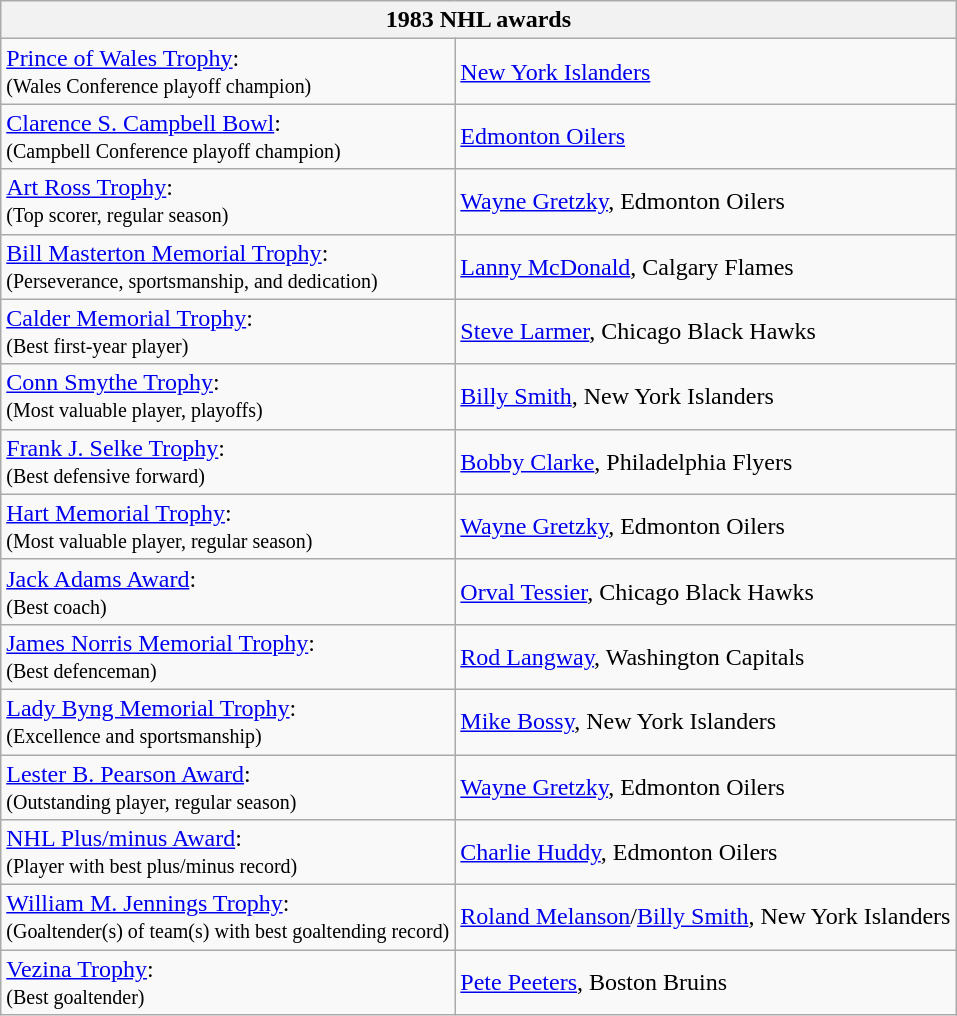<table class="wikitable">
<tr>
<th bgcolor="#DDDDDD" colspan="2">1983 NHL awards</th>
</tr>
<tr>
<td><a href='#'>Prince of Wales Trophy</a>:<br><small>(Wales Conference playoff champion)</small></td>
<td><a href='#'>New York Islanders</a></td>
</tr>
<tr>
<td><a href='#'>Clarence S. Campbell Bowl</a>:<br><small>(Campbell Conference playoff champion)</small></td>
<td><a href='#'>Edmonton Oilers</a></td>
</tr>
<tr>
<td><a href='#'>Art Ross Trophy</a>:<br><small>(Top scorer, regular season)</small></td>
<td><a href='#'>Wayne Gretzky</a>, Edmonton Oilers</td>
</tr>
<tr>
<td><a href='#'>Bill Masterton Memorial Trophy</a>:<br><small>(Perseverance, sportsmanship, and dedication)</small></td>
<td><a href='#'>Lanny McDonald</a>, Calgary Flames</td>
</tr>
<tr>
<td><a href='#'>Calder Memorial Trophy</a>:<br><small>(Best first-year player)</small></td>
<td><a href='#'>Steve Larmer</a>, Chicago Black Hawks</td>
</tr>
<tr>
<td><a href='#'>Conn Smythe Trophy</a>:<br><small>(Most valuable player, playoffs)</small></td>
<td><a href='#'>Billy Smith</a>, New York Islanders</td>
</tr>
<tr>
<td><a href='#'>Frank J. Selke Trophy</a>:<br><small>(Best defensive forward)</small></td>
<td><a href='#'>Bobby Clarke</a>, Philadelphia Flyers</td>
</tr>
<tr>
<td><a href='#'>Hart Memorial Trophy</a>:<br><small>(Most valuable player, regular season)</small></td>
<td><a href='#'>Wayne Gretzky</a>, Edmonton Oilers</td>
</tr>
<tr>
<td><a href='#'>Jack Adams Award</a>:<br><small>(Best coach)</small></td>
<td><a href='#'>Orval Tessier</a>, Chicago Black Hawks</td>
</tr>
<tr>
<td><a href='#'>James Norris Memorial Trophy</a>:<br><small>(Best defenceman)</small></td>
<td><a href='#'>Rod Langway</a>, Washington Capitals</td>
</tr>
<tr>
<td><a href='#'>Lady Byng Memorial Trophy</a>:<br><small>(Excellence and sportsmanship)</small></td>
<td><a href='#'>Mike Bossy</a>, New York Islanders</td>
</tr>
<tr>
<td><a href='#'>Lester B. Pearson Award</a>:<br><small>(Outstanding player, regular season)</small></td>
<td><a href='#'>Wayne Gretzky</a>, Edmonton Oilers</td>
</tr>
<tr>
<td><a href='#'>NHL Plus/minus Award</a>:<br><small>(Player with best plus/minus record)</small></td>
<td><a href='#'>Charlie Huddy</a>, Edmonton Oilers</td>
</tr>
<tr>
<td><a href='#'>William M. Jennings Trophy</a>:<br><small>(Goaltender(s) of team(s) with best goaltending record)</small></td>
<td><a href='#'>Roland Melanson</a>/<a href='#'>Billy Smith</a>, New York Islanders</td>
</tr>
<tr>
<td><a href='#'>Vezina Trophy</a>:<br><small>(Best goaltender)</small></td>
<td><a href='#'>Pete Peeters</a>, Boston Bruins</td>
</tr>
</table>
